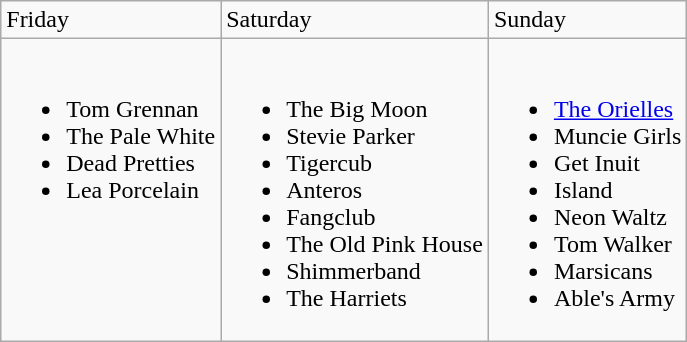<table class="wikitable">
<tr>
<td>Friday</td>
<td>Saturday</td>
<td>Sunday</td>
</tr>
<tr valign="top">
<td><br><ul><li>Tom Grennan</li><li>The Pale White</li><li>Dead Pretties</li><li>Lea Porcelain</li></ul></td>
<td><br><ul><li>The Big Moon</li><li>Stevie Parker</li><li>Tigercub</li><li>Anteros</li><li>Fangclub</li><li>The Old Pink House</li><li>Shimmerband</li><li>The Harriets</li></ul></td>
<td><br><ul><li><a href='#'>The Orielles</a></li><li>Muncie Girls</li><li>Get Inuit</li><li>Island</li><li>Neon Waltz</li><li>Tom Walker</li><li>Marsicans</li><li>Able's Army</li></ul></td>
</tr>
</table>
